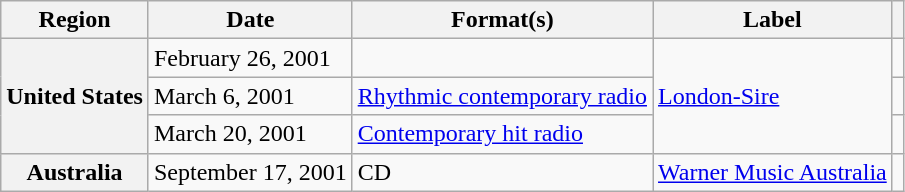<table class="wikitable plainrowheaders">
<tr>
<th scope="col">Region</th>
<th scope="col">Date</th>
<th scope="col">Format(s)</th>
<th scope="col">Label</th>
<th scope="col"></th>
</tr>
<tr>
<th scope="row" rowspan="3">United States</th>
<td>February 26, 2001</td>
<td></td>
<td rowspan="3"><a href='#'>London-Sire</a></td>
<td></td>
</tr>
<tr>
<td>March 6, 2001</td>
<td><a href='#'>Rhythmic contemporary radio</a></td>
<td></td>
</tr>
<tr>
<td>March 20, 2001</td>
<td><a href='#'>Contemporary hit radio</a></td>
<td></td>
</tr>
<tr>
<th scope="row">Australia</th>
<td>September 17, 2001</td>
<td>CD</td>
<td><a href='#'>Warner Music Australia</a></td>
<td></td>
</tr>
</table>
